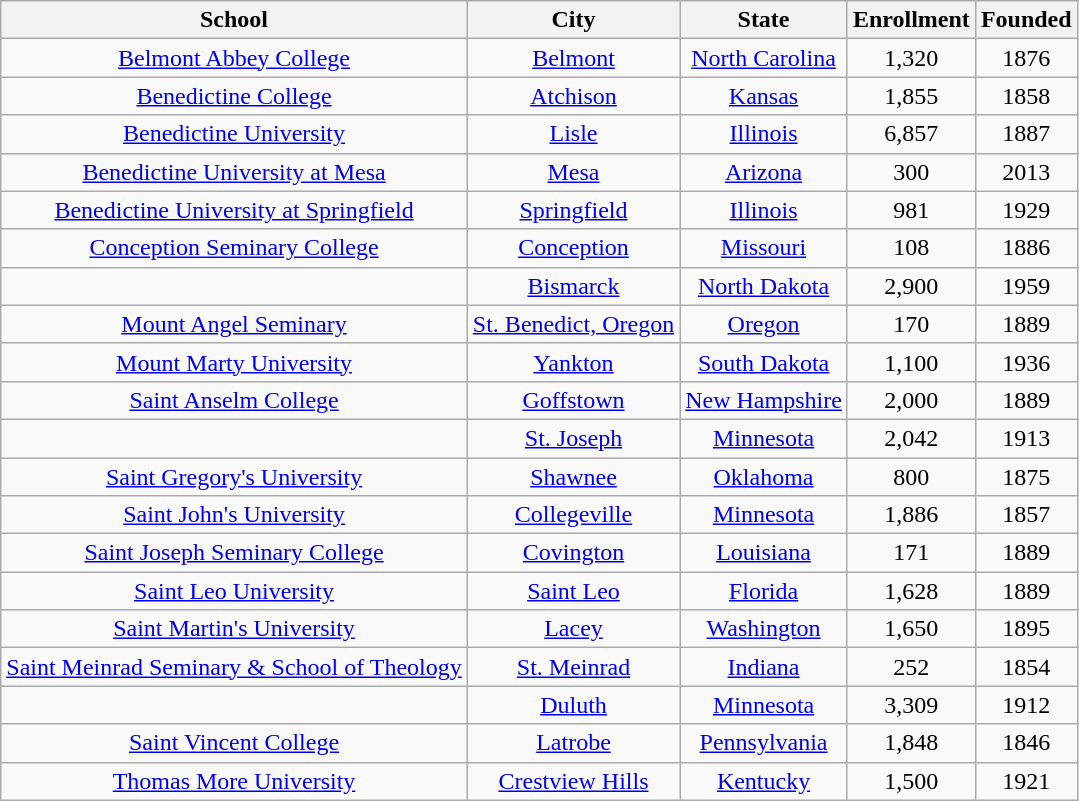<table class="wikitable sortable" style="text-align:center">
<tr>
<th>School</th>
<th>City</th>
<th>State</th>
<th>Enrollment</th>
<th>Founded</th>
</tr>
<tr>
<td><a href='#'>Belmont Abbey College</a></td>
<td><a href='#'>Belmont</a></td>
<td><a href='#'>North Carolina</a></td>
<td>1,320</td>
<td>1876</td>
</tr>
<tr>
<td><a href='#'>Benedictine College</a></td>
<td><a href='#'>Atchison</a></td>
<td><a href='#'>Kansas</a></td>
<td>1,855</td>
<td>1858</td>
</tr>
<tr>
<td><a href='#'>Benedictine University</a></td>
<td><a href='#'>Lisle</a></td>
<td><a href='#'>Illinois</a></td>
<td>6,857</td>
<td>1887</td>
</tr>
<tr>
<td><a href='#'>Benedictine University at Mesa</a></td>
<td><a href='#'>Mesa</a></td>
<td><a href='#'>Arizona</a></td>
<td>300</td>
<td>2013</td>
</tr>
<tr>
<td><a href='#'>Benedictine University at Springfield</a></td>
<td><a href='#'>Springfield</a></td>
<td><a href='#'>Illinois</a></td>
<td>981</td>
<td>1929</td>
</tr>
<tr>
<td><a href='#'>Conception Seminary College</a></td>
<td><a href='#'>Conception</a></td>
<td><a href='#'>Missouri</a></td>
<td>108</td>
<td>1886</td>
</tr>
<tr>
<td></td>
<td><a href='#'>Bismarck</a></td>
<td><a href='#'>North Dakota</a></td>
<td>2,900</td>
<td>1959</td>
</tr>
<tr>
<td><a href='#'>Mount Angel Seminary</a></td>
<td><a href='#'>St. Benedict, Oregon</a></td>
<td><a href='#'>Oregon</a></td>
<td>170</td>
<td>1889</td>
</tr>
<tr>
<td><a href='#'>Mount Marty University</a></td>
<td><a href='#'>Yankton</a></td>
<td><a href='#'>South Dakota</a></td>
<td>1,100</td>
<td>1936</td>
</tr>
<tr>
<td><a href='#'>Saint Anselm College</a></td>
<td><a href='#'>Goffstown</a></td>
<td><a href='#'>New Hampshire</a></td>
<td>2,000</td>
<td>1889</td>
</tr>
<tr>
<td></td>
<td><a href='#'>St. Joseph</a></td>
<td><a href='#'>Minnesota</a></td>
<td>2,042</td>
<td>1913</td>
</tr>
<tr>
<td><a href='#'>Saint Gregory's University</a></td>
<td><a href='#'>Shawnee</a></td>
<td><a href='#'>Oklahoma</a></td>
<td>800</td>
<td>1875</td>
</tr>
<tr>
<td><a href='#'>Saint John's University</a></td>
<td><a href='#'>Collegeville</a></td>
<td><a href='#'>Minnesota</a></td>
<td>1,886</td>
<td>1857</td>
</tr>
<tr>
<td><a href='#'>Saint Joseph Seminary College</a></td>
<td><a href='#'>Covington</a></td>
<td><a href='#'>Louisiana</a></td>
<td>171</td>
<td>1889</td>
</tr>
<tr>
<td><a href='#'>Saint Leo University</a></td>
<td><a href='#'>Saint Leo</a></td>
<td><a href='#'>Florida</a></td>
<td>1,628</td>
<td>1889</td>
</tr>
<tr>
<td><a href='#'>Saint Martin's University</a></td>
<td><a href='#'>Lacey</a></td>
<td><a href='#'>Washington</a></td>
<td>1,650</td>
<td>1895</td>
</tr>
<tr>
<td><a href='#'>Saint Meinrad Seminary & School of Theology</a></td>
<td><a href='#'>St. Meinrad</a></td>
<td><a href='#'>Indiana</a></td>
<td>252</td>
<td>1854</td>
</tr>
<tr>
<td></td>
<td><a href='#'>Duluth</a></td>
<td><a href='#'>Minnesota</a></td>
<td>3,309</td>
<td>1912</td>
</tr>
<tr>
<td><a href='#'>Saint Vincent College</a></td>
<td><a href='#'>Latrobe</a></td>
<td><a href='#'>Pennsylvania</a></td>
<td>1,848</td>
<td>1846</td>
</tr>
<tr>
<td><a href='#'>Thomas More University</a></td>
<td><a href='#'>Crestview Hills</a></td>
<td><a href='#'>Kentucky</a></td>
<td>1,500</td>
<td>1921</td>
</tr>
</table>
